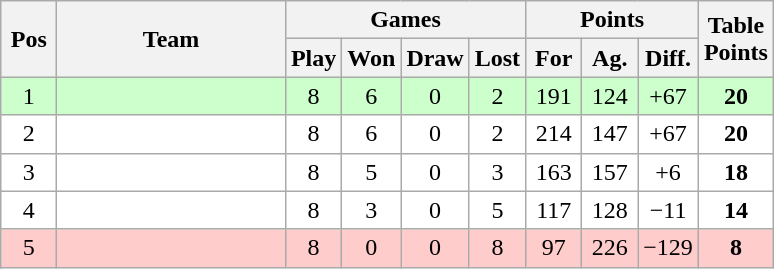<table class="wikitable">
<tr>
<th rowspan=2 width=30>Pos</th>
<th rowspan=2 width=145>Team</th>
<th colspan=4 width=120>Games</th>
<th colspan=3 width=90>Points</th>
<th rowspan=2 width=30>Table <br>Points</th>
</tr>
<tr>
<th width=30>Play</th>
<th width=30>Won</th>
<th width=30>Draw</th>
<th width=30>Lost</th>
<th width=30>For</th>
<th width=30>Ag.</th>
<th width=30>Diff.</th>
</tr>
<tr bgcolor=#ccffcc align=center>
<td>1</td>
<td align=left></td>
<td>8</td>
<td>6</td>
<td>0</td>
<td>2</td>
<td>191</td>
<td>124</td>
<td>+67</td>
<td><strong>20</strong></td>
</tr>
<tr bgcolor=#ffffff align=center>
<td>2</td>
<td align=left></td>
<td>8</td>
<td>6</td>
<td>0</td>
<td>2</td>
<td>214</td>
<td>147</td>
<td>+67</td>
<td><strong>20</strong></td>
</tr>
<tr bgcolor=#ffffff align=center>
<td>3</td>
<td align=left></td>
<td>8</td>
<td>5</td>
<td>0</td>
<td>3</td>
<td>163</td>
<td>157</td>
<td>+6</td>
<td><strong>18</strong></td>
</tr>
<tr bgcolor=#ffffff align=center>
<td>4</td>
<td align=left></td>
<td>8</td>
<td>3</td>
<td>0</td>
<td>5</td>
<td>117</td>
<td>128</td>
<td>−11</td>
<td><strong>14</strong></td>
</tr>
<tr bgcolor=#ffcccc align=center>
<td>5</td>
<td align=left></td>
<td>8</td>
<td>0</td>
<td>0</td>
<td>8</td>
<td>97</td>
<td>226</td>
<td>−129</td>
<td><strong>8</strong></td>
</tr>
</table>
